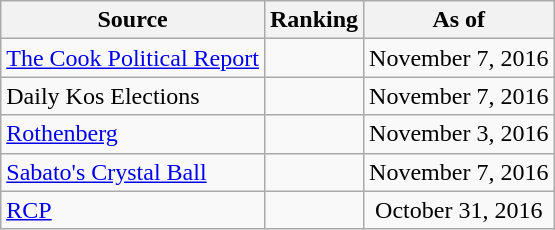<table class="wikitable" style="text-align:center">
<tr>
<th>Source</th>
<th>Ranking</th>
<th>As of</th>
</tr>
<tr>
<td align=left><a href='#'>The Cook Political Report</a></td>
<td></td>
<td>November 7, 2016</td>
</tr>
<tr>
<td align=left>Daily Kos Elections</td>
<td></td>
<td>November 7, 2016</td>
</tr>
<tr>
<td align=left><a href='#'>Rothenberg</a></td>
<td></td>
<td>November 3, 2016</td>
</tr>
<tr>
<td align=left><a href='#'>Sabato's Crystal Ball</a></td>
<td></td>
<td>November 7, 2016</td>
</tr>
<tr>
<td align="left"><a href='#'>RCP</a></td>
<td></td>
<td>October 31, 2016</td>
</tr>
</table>
